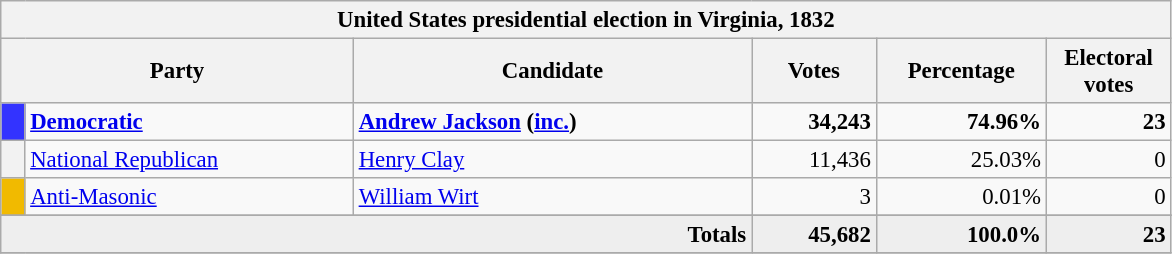<table class="wikitable" style="font-size: 95%;">
<tr>
<th colspan="6">United States presidential election in Virginia, 1832</th>
</tr>
<tr>
<th colspan="2" style="width: 15em">Party</th>
<th style="width: 17em">Candidate</th>
<th style="width: 5em">Votes</th>
<th style="width: 7em">Percentage</th>
<th style="width: 5em">Electoral votes</th>
</tr>
<tr>
<th style="background-color:#3333FF; width: 3px"></th>
<td style="width: 130px"><strong><a href='#'>Democratic</a></strong></td>
<td><strong><a href='#'>Andrew Jackson</a></strong> <strong>(<a href='#'>inc.</a>)</strong></td>
<td align="right"><strong>34,243</strong></td>
<td align="right"><strong>74.96%</strong></td>
<td align="right"><strong>23</strong></td>
</tr>
<tr>
<th></th>
<td style="width: 130px"><a href='#'>National Republican</a></td>
<td><a href='#'>Henry Clay</a></td>
<td align="right">11,436</td>
<td align="right">25.03%</td>
<td align="right">0</td>
</tr>
<tr>
<th style="background-color:#F1BA00; width: 3px"></th>
<td style="width: 130px"><a href='#'>Anti-Masonic</a></td>
<td><a href='#'>William Wirt</a></td>
<td align="right">3</td>
<td align="right">0.01%</td>
<td align="right">0</td>
</tr>
<tr>
</tr>
<tr bgcolor="#EEEEEE">
<td colspan="3" align="right"><strong>Totals</strong></td>
<td align="right"><strong>45,682</strong></td>
<td align="right"><strong>100.0%</strong></td>
<td align="right"><strong>23</strong></td>
</tr>
<tr>
</tr>
</table>
